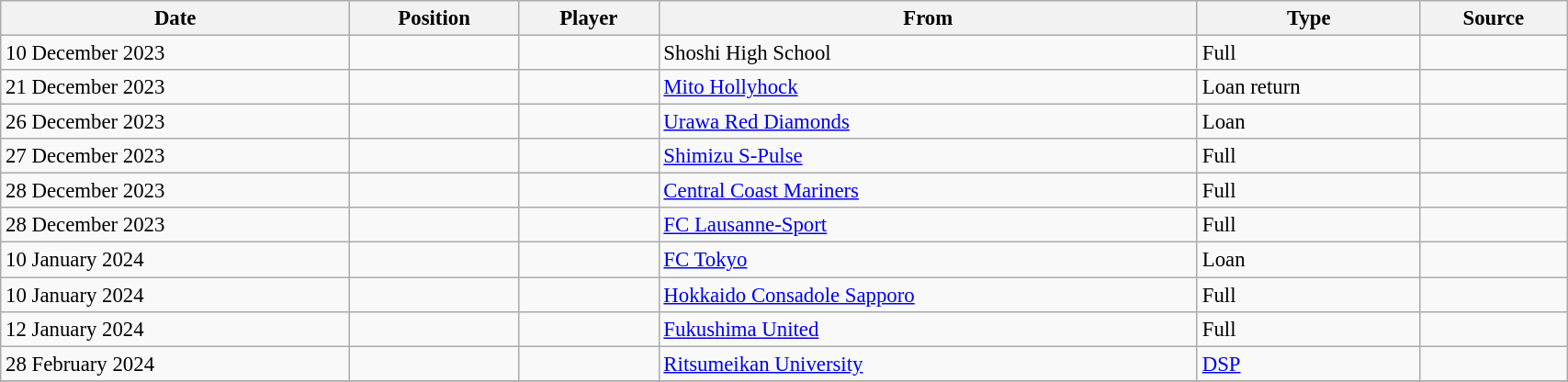<table class="wikitable sortable" style="width:90%; text-align:center; font-size:95%; text-align:left;">
<tr>
<th>Date</th>
<th>Position</th>
<th>Player</th>
<th>From</th>
<th>Type</th>
<th>Source</th>
</tr>
<tr>
<td>10 December 2023</td>
<td></td>
<td></td>
<td> Shoshi High School</td>
<td>Full</td>
<td></td>
</tr>
<tr>
<td>21 December 2023</td>
<td></td>
<td></td>
<td> <a href='#'>Mito Hollyhock</a></td>
<td>Loan return</td>
<td></td>
</tr>
<tr>
<td>26 December 2023</td>
<td></td>
<td></td>
<td> <a href='#'>Urawa Red Diamonds</a></td>
<td>Loan</td>
<td></td>
</tr>
<tr>
<td>27 December 2023</td>
<td></td>
<td></td>
<td> <a href='#'>Shimizu S-Pulse</a></td>
<td>Full</td>
<td></td>
</tr>
<tr>
<td>28 December 2023</td>
<td></td>
<td></td>
<td> <a href='#'>Central Coast Mariners</a></td>
<td>Full</td>
<td></td>
</tr>
<tr>
<td>28 December 2023</td>
<td></td>
<td></td>
<td> <a href='#'>FC Lausanne-Sport</a></td>
<td>Full</td>
<td></td>
</tr>
<tr>
<td>10 January 2024</td>
<td></td>
<td></td>
<td> <a href='#'>FC Tokyo</a></td>
<td>Loan</td>
<td></td>
</tr>
<tr>
<td>10 January 2024</td>
<td></td>
<td></td>
<td> <a href='#'>Hokkaido Consadole Sapporo</a></td>
<td>Full</td>
<td></td>
</tr>
<tr>
<td>12 January 2024</td>
<td></td>
<td></td>
<td> <a href='#'>Fukushima United</a></td>
<td>Full</td>
<td></td>
</tr>
<tr>
<td>28 February 2024</td>
<td></td>
<td></td>
<td> <a href='#'>Ritsumeikan University</a></td>
<td><a href='#'>DSP</a></td>
<td></td>
</tr>
<tr>
</tr>
</table>
